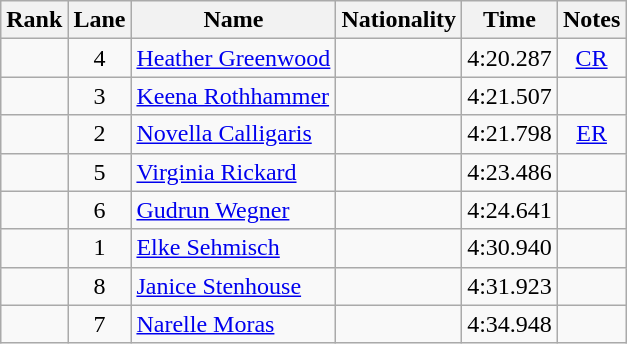<table class="wikitable sortable" style="text-align:center">
<tr>
<th>Rank</th>
<th>Lane</th>
<th>Name</th>
<th>Nationality</th>
<th>Time</th>
<th>Notes</th>
</tr>
<tr>
<td></td>
<td>4</td>
<td align=left><a href='#'>Heather Greenwood</a></td>
<td align=left></td>
<td>4:20.287</td>
<td><a href='#'>CR</a></td>
</tr>
<tr>
<td></td>
<td>3</td>
<td align=left><a href='#'>Keena Rothhammer</a></td>
<td align=left></td>
<td>4:21.507</td>
<td></td>
</tr>
<tr>
<td></td>
<td>2</td>
<td align=left><a href='#'>Novella Calligaris</a></td>
<td align=left></td>
<td>4:21.798</td>
<td><a href='#'>ER</a></td>
</tr>
<tr>
<td></td>
<td>5</td>
<td align=left><a href='#'>Virginia Rickard</a></td>
<td align=left></td>
<td>4:23.486</td>
<td></td>
</tr>
<tr>
<td></td>
<td>6</td>
<td align=left><a href='#'>Gudrun Wegner</a></td>
<td align=left></td>
<td>4:24.641</td>
<td></td>
</tr>
<tr>
<td></td>
<td>1</td>
<td align=left><a href='#'>Elke Sehmisch</a></td>
<td align=left></td>
<td>4:30.940</td>
<td></td>
</tr>
<tr>
<td></td>
<td>8</td>
<td align=left><a href='#'>Janice Stenhouse</a></td>
<td align=left></td>
<td>4:31.923</td>
<td></td>
</tr>
<tr>
<td></td>
<td>7</td>
<td align=left><a href='#'>Narelle Moras</a></td>
<td align=left></td>
<td>4:34.948</td>
<td></td>
</tr>
</table>
